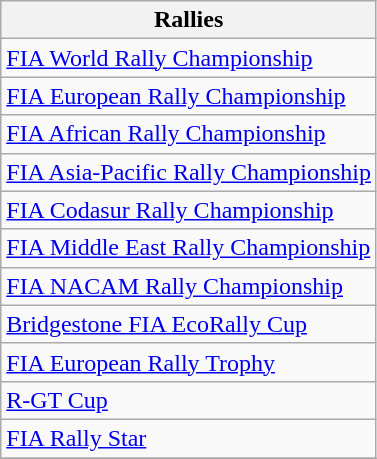<table class="wikitable">
<tr>
<th>Rallies</th>
</tr>
<tr>
<td><a href='#'>FIA World Rally Championship</a></td>
</tr>
<tr>
<td><a href='#'>FIA European Rally Championship</a></td>
</tr>
<tr>
<td><a href='#'>FIA African Rally Championship</a></td>
</tr>
<tr>
<td><a href='#'>FIA Asia-Pacific Rally Championship</a></td>
</tr>
<tr>
<td><a href='#'>FIA Codasur Rally Championship</a></td>
</tr>
<tr>
<td><a href='#'>FIA Middle East Rally Championship</a></td>
</tr>
<tr>
<td><a href='#'>FIA NACAM Rally Championship</a></td>
</tr>
<tr>
<td><a href='#'>Bridgestone FIA EcoRally Cup</a></td>
</tr>
<tr>
<td><a href='#'>FIA European Rally Trophy</a></td>
</tr>
<tr>
<td><a href='#'>R-GT Cup</a></td>
</tr>
<tr>
<td><a href='#'>FIA Rally Star</a></td>
</tr>
<tr>
</tr>
</table>
